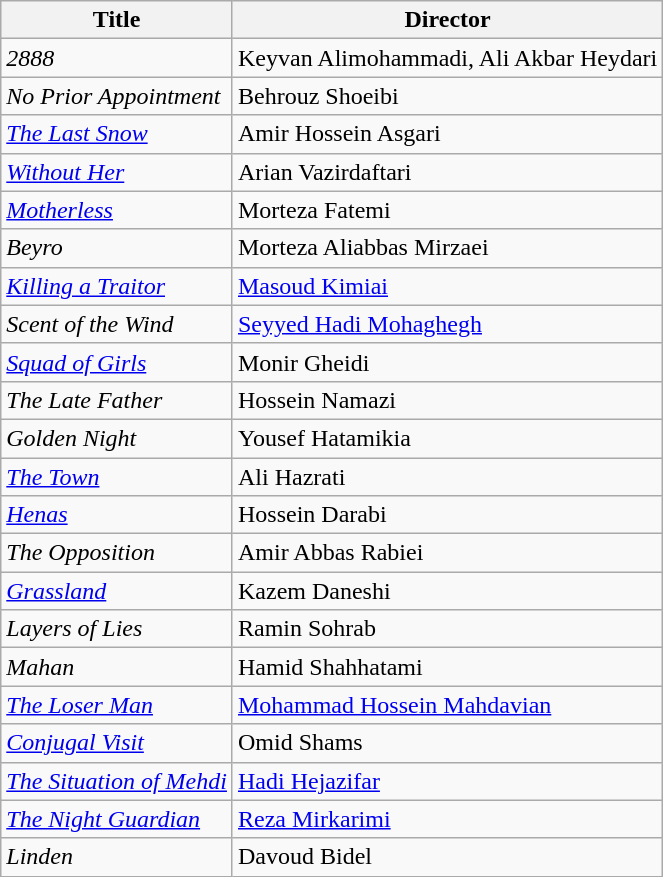<table class="wikitable">
<tr>
<th>Title</th>
<th>Director</th>
</tr>
<tr>
<td><em>2888</em></td>
<td>Keyvan Alimohammadi, Ali Akbar Heydari</td>
</tr>
<tr>
<td><em>No Prior Appointment</em></td>
<td>Behrouz Shoeibi</td>
</tr>
<tr>
<td><em><a href='#'>The Last Snow</a></em></td>
<td>Amir Hossein Asgari</td>
</tr>
<tr>
<td><em><a href='#'>Without Her</a></em></td>
<td>Arian Vazirdaftari</td>
</tr>
<tr>
<td><em><a href='#'>Motherless</a></em></td>
<td>Morteza Fatemi</td>
</tr>
<tr>
<td><em>Beyro</em></td>
<td>Morteza Aliabbas Mirzaei</td>
</tr>
<tr>
<td><em><a href='#'>Killing a Traitor</a></em></td>
<td><a href='#'>Masoud Kimiai</a></td>
</tr>
<tr>
<td><em>Scent of the Wind</em></td>
<td><a href='#'>Seyyed Hadi Mohaghegh</a></td>
</tr>
<tr>
<td><em><a href='#'>Squad of Girls</a></em></td>
<td>Monir Gheidi</td>
</tr>
<tr>
<td><em>The Late Father</em></td>
<td>Hossein Namazi</td>
</tr>
<tr>
<td><em>Golden Night</em></td>
<td>Yousef Hatamikia</td>
</tr>
<tr>
<td><em><a href='#'>The Town</a></em></td>
<td>Ali Hazrati</td>
</tr>
<tr>
<td><em><a href='#'>Henas</a></em></td>
<td>Hossein Darabi</td>
</tr>
<tr>
<td><em>The Opposition</em></td>
<td>Amir Abbas Rabiei</td>
</tr>
<tr>
<td><em><a href='#'>Grassland</a></em></td>
<td>Kazem Daneshi</td>
</tr>
<tr>
<td><em>Layers of Lies</em></td>
<td>Ramin Sohrab</td>
</tr>
<tr>
<td><em>Mahan</em></td>
<td>Hamid Shahhatami</td>
</tr>
<tr>
<td><em><a href='#'>The Loser Man</a></em></td>
<td><a href='#'>Mohammad Hossein Mahdavian</a></td>
</tr>
<tr>
<td><em><a href='#'>Conjugal Visit</a></em></td>
<td>Omid Shams</td>
</tr>
<tr>
<td><em><a href='#'>The Situation of Mehdi</a></em></td>
<td><a href='#'>Hadi Hejazifar</a></td>
</tr>
<tr>
<td><em><a href='#'>The Night Guardian</a></em></td>
<td><a href='#'>Reza Mirkarimi</a></td>
</tr>
<tr>
<td><em>Linden</em></td>
<td>Davoud Bidel</td>
</tr>
</table>
